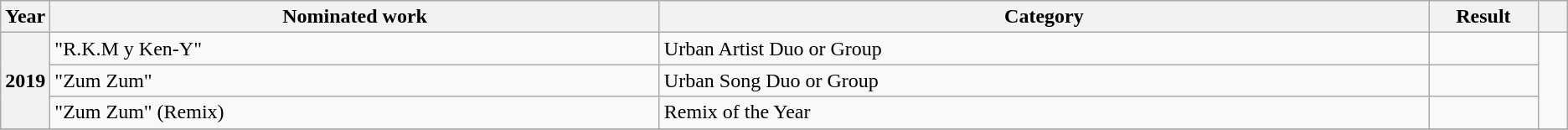<table class="wikitable plainrowheaders">
<tr>
<th scope="col" style="width:1em;">Year</th>
<th scope="col" style="width:30em;">Nominated work</th>
<th scope="col" style="width:38em;">Category</th>
<th scope="col" style="width:5em;">Result</th>
<th scope="col" style="width:1em;"></th>
</tr>
<tr>
<th scope="row" rowspan="3">2019</th>
<td rowspan="1">"R.K.M y Ken-Y"</td>
<td>Urban Artist Duo or Group</td>
<td></td>
<td rowspan="3"></td>
</tr>
<tr>
<td rowspan="1">"Zum Zum"</td>
<td>Urban Song Duo or Group</td>
<td></td>
</tr>
<tr>
<td rowspan="1">"Zum Zum" (Remix)</td>
<td>Remix of the Year</td>
<td></td>
</tr>
<tr>
</tr>
</table>
